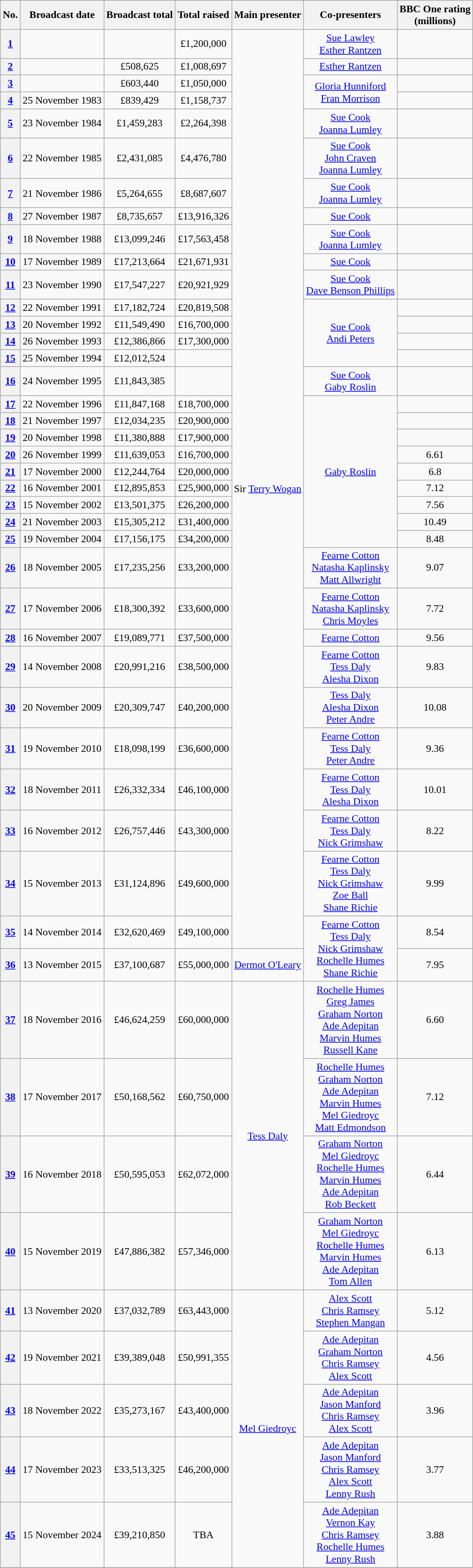<table class="wikitable" style="text-align:center; font-size:90%;">
<tr>
<th scope="col">No.</th>
<th scope="col">Broadcast date</th>
<th scope="col">Broadcast total</th>
<th scope="col">Total raised</th>
<th scope="col">Main presenter</th>
<th scope="col">Co-presenters</th>
<th scope="col">BBC One rating<br>(millions)</th>
</tr>
<tr>
<th scope="row"><a href='#'>1</a></th>
<td></td>
<td></td>
<td>£1,200,000</td>
<td rowspan="35">Sir <a href='#'>Terry Wogan</a></td>
<td><a href='#'>Sue Lawley</a><br><a href='#'>Esther Rantzen</a></td>
<td></td>
</tr>
<tr>
<th scope="row"><a href='#'>2</a></th>
<td></td>
<td>£508,625</td>
<td>£1,008,697</td>
<td><a href='#'>Esther Rantzen</a></td>
<td></td>
</tr>
<tr>
<th scope="row"><a href='#'>3</a></th>
<td></td>
<td>£603,440</td>
<td>£1,050,000</td>
<td rowspan="2"><a href='#'>Gloria Hunniford</a><br><a href='#'>Fran Morrison</a></td>
<td></td>
</tr>
<tr>
<th scope="row"><a href='#'>4</a></th>
<td>25 November 1983</td>
<td>£839,429</td>
<td>£1,158,737</td>
<td></td>
</tr>
<tr>
<th scope="row"><a href='#'>5</a></th>
<td>23 November 1984</td>
<td>£1,459,283</td>
<td>£2,264,398</td>
<td><a href='#'>Sue Cook</a><br><a href='#'>Joanna Lumley</a></td>
<td></td>
</tr>
<tr>
<th scope="row"><a href='#'>6</a></th>
<td>22 November 1985</td>
<td>£2,431,085</td>
<td>£4,476,780</td>
<td><a href='#'>Sue Cook</a><br><a href='#'>John Craven</a><br><a href='#'>Joanna Lumley</a></td>
<td></td>
</tr>
<tr>
<th scope="row"><a href='#'>7</a></th>
<td>21 November 1986</td>
<td>£5,264,655</td>
<td>£8,687,607</td>
<td><a href='#'>Sue Cook</a><br><a href='#'>Joanna Lumley</a></td>
<td></td>
</tr>
<tr>
<th scope="row"><a href='#'>8</a></th>
<td>27 November 1987</td>
<td>£8,735,657</td>
<td>£13,916,326</td>
<td><a href='#'>Sue Cook</a></td>
<td></td>
</tr>
<tr>
<th scope="row"><a href='#'>9</a></th>
<td>18 November 1988</td>
<td>£13,099,246</td>
<td>£17,563,458</td>
<td><a href='#'>Sue Cook</a><br><a href='#'>Joanna Lumley</a></td>
<td></td>
</tr>
<tr>
<th scope="row"><a href='#'>10</a></th>
<td>17 November 1989</td>
<td>£17,213,664</td>
<td>£21,671,931</td>
<td><a href='#'>Sue Cook</a></td>
<td></td>
</tr>
<tr>
<th scope="row"><a href='#'>11</a></th>
<td>23 November 1990</td>
<td>£17,547,227</td>
<td>£20,921,929</td>
<td><a href='#'>Sue Cook</a><br><a href='#'>Dave Benson Phillips</a></td>
<td></td>
</tr>
<tr>
<th scope="row"><a href='#'>12</a></th>
<td>22 November 1991</td>
<td>£17,182,724</td>
<td>£20,819,508</td>
<td rowspan="4"><a href='#'>Sue Cook</a><br><a href='#'>Andi Peters</a></td>
<td></td>
</tr>
<tr>
<th scope="row"><a href='#'>13</a></th>
<td>20 November 1992</td>
<td>£11,549,490</td>
<td>£16,700,000</td>
<td></td>
</tr>
<tr>
<th scope="row"><a href='#'>14</a></th>
<td>26 November 1993</td>
<td>£12,386,866</td>
<td>£17,300,000</td>
<td></td>
</tr>
<tr>
<th scope="row"><a href='#'>15</a></th>
<td>25 November 1994</td>
<td>£12,012,524</td>
<td></td>
<td></td>
</tr>
<tr>
<th scope="row"><a href='#'>16</a></th>
<td>24 November 1995</td>
<td>£11,843,385</td>
<td></td>
<td><a href='#'>Sue Cook</a><br><a href='#'>Gaby Roslin</a></td>
<td></td>
</tr>
<tr>
<th scope="row"><a href='#'>17</a></th>
<td>22 November 1996</td>
<td>£11,847,168</td>
<td>£18,700,000</td>
<td rowspan="9"><a href='#'>Gaby Roslin</a></td>
<td></td>
</tr>
<tr>
<th scope="row"><a href='#'>18</a></th>
<td>21 November 1997</td>
<td>£12,034,235</td>
<td>£20,900,000</td>
<td></td>
</tr>
<tr>
<th scope="row"><a href='#'>19</a></th>
<td>20 November 1998</td>
<td>£11,380,888</td>
<td>£17,900,000</td>
<td></td>
</tr>
<tr>
<th scope="row"><a href='#'>20</a></th>
<td>26 November 1999</td>
<td>£11,639,053</td>
<td>£16,700,000</td>
<td>6.61</td>
</tr>
<tr>
<th scope="row"><a href='#'>21</a></th>
<td>17 November 2000</td>
<td>£12,244,764</td>
<td>£20,000,000</td>
<td>6.8</td>
</tr>
<tr>
<th scope="row"><a href='#'>22</a></th>
<td>16 November 2001</td>
<td>£12,895,853</td>
<td>£25,900,000</td>
<td>7.12</td>
</tr>
<tr>
<th scope="row"><a href='#'>23</a></th>
<td>15 November 2002</td>
<td>£13,501,375</td>
<td>£26,200,000</td>
<td>7.56</td>
</tr>
<tr>
<th scope="row"><a href='#'>24</a></th>
<td>21 November 2003</td>
<td>£15,305,212</td>
<td>£31,400,000</td>
<td>10.49</td>
</tr>
<tr>
<th scope="row"><a href='#'>25</a></th>
<td>19 November 2004</td>
<td>£17,156,175</td>
<td>£34,200,000</td>
<td>8.48</td>
</tr>
<tr>
<th scope="row"><a href='#'>26</a></th>
<td>18 November 2005</td>
<td>£17,235,256</td>
<td>£33,200,000</td>
<td><a href='#'>Fearne Cotton</a><br><a href='#'>Natasha Kaplinsky</a><br><a href='#'>Matt Allwright</a></td>
<td>9.07</td>
</tr>
<tr>
<th scope="row"><a href='#'>27</a></th>
<td>17 November 2006</td>
<td>£18,300,392</td>
<td>£33,600,000</td>
<td><a href='#'>Fearne Cotton</a><br><a href='#'>Natasha Kaplinsky</a><br><a href='#'>Chris Moyles</a></td>
<td>7.72</td>
</tr>
<tr>
<th scope="row"><a href='#'>28</a></th>
<td>16 November 2007</td>
<td>£19,089,771</td>
<td>£37,500,000</td>
<td><a href='#'>Fearne Cotton</a></td>
<td>9.56</td>
</tr>
<tr>
<th scope="row"><a href='#'>29</a></th>
<td>14 November 2008</td>
<td>£20,991,216</td>
<td>£38,500,000</td>
<td><a href='#'>Fearne Cotton</a><br><a href='#'>Tess Daly</a><br><a href='#'>Alesha Dixon</a></td>
<td>9.83</td>
</tr>
<tr>
<th scope="row"><a href='#'>30</a></th>
<td>20 November 2009</td>
<td>£20,309,747</td>
<td>£40,200,000</td>
<td><a href='#'>Tess Daly</a><br><a href='#'>Alesha Dixon</a><br><a href='#'>Peter Andre</a></td>
<td>10.08</td>
</tr>
<tr>
<th scope="row"><a href='#'>31</a></th>
<td>19 November 2010</td>
<td>£18,098,199</td>
<td>£36,600,000</td>
<td><a href='#'>Fearne Cotton</a><br><a href='#'>Tess Daly</a><br><a href='#'>Peter Andre</a></td>
<td>9.36</td>
</tr>
<tr>
<th scope="row"><a href='#'>32</a></th>
<td>18 November 2011</td>
<td>£26,332,334</td>
<td>£46,100,000</td>
<td><a href='#'>Fearne Cotton</a><br><a href='#'>Tess Daly</a><br><a href='#'>Alesha Dixon</a></td>
<td>10.01</td>
</tr>
<tr>
<th scope="row"><a href='#'>33</a></th>
<td>16 November 2012</td>
<td>£26,757,446</td>
<td>£43,300,000</td>
<td><a href='#'>Fearne Cotton</a><br><a href='#'>Tess Daly</a><br><a href='#'>Nick Grimshaw</a></td>
<td>8.22</td>
</tr>
<tr>
<th scope="row"><a href='#'>34</a></th>
<td>15 November 2013</td>
<td>£31,124,896</td>
<td>£49,600,000</td>
<td><a href='#'>Fearne Cotton</a><br><a href='#'>Tess Daly</a><br><a href='#'>Nick Grimshaw</a><br><a href='#'>Zoe Ball</a><br><a href='#'>Shane Richie</a></td>
<td>9.99</td>
</tr>
<tr>
<th scope="row"><a href='#'>35</a></th>
<td>14 November 2014</td>
<td>£32,620,469</td>
<td>£49,100,000</td>
<td rowspan="2"><a href='#'>Fearne Cotton</a><br><a href='#'>Tess Daly</a><br><a href='#'>Nick Grimshaw</a><br><a href='#'>Rochelle Humes</a><br><a href='#'>Shane Richie</a></td>
<td>8.54</td>
</tr>
<tr>
<th scope="row"><a href='#'>36</a></th>
<td>13 November 2015</td>
<td>£37,100,687</td>
<td>£55,000,000</td>
<td><a href='#'>Dermot O'Leary</a></td>
<td>7.95</td>
</tr>
<tr>
<th scope="row"><a href='#'>37</a></th>
<td>18 November 2016</td>
<td>£46,624,259</td>
<td>£60,000,000</td>
<td rowspan="4"><a href='#'>Tess Daly</a></td>
<td><a href='#'>Rochelle Humes</a><br><a href='#'>Greg James</a><br><a href='#'>Graham Norton</a><br><a href='#'>Ade Adepitan</a><br><a href='#'>Marvin Humes</a><br><a href='#'>Russell Kane</a></td>
<td>6.60</td>
</tr>
<tr>
<th scope="row"><a href='#'>38</a></th>
<td>17 November 2017</td>
<td>£50,168,562</td>
<td>£60,750,000</td>
<td><a href='#'>Rochelle Humes</a><br><a href='#'>Graham Norton</a><br><a href='#'>Ade Adepitan</a><br><a href='#'>Marvin Humes</a><br><a href='#'>Mel Giedroyc</a><br><a href='#'>Matt Edmondson</a></td>
<td>7.12</td>
</tr>
<tr>
<th scope="row"><a href='#'>39</a></th>
<td>16 November 2018</td>
<td>£50,595,053</td>
<td>£62,072,000</td>
<td><a href='#'>Graham Norton</a><br><a href='#'>Mel Giedroyc</a><br><a href='#'>Rochelle Humes</a><br><a href='#'>Marvin Humes</a><br><a href='#'>Ade Adepitan</a><br><a href='#'>Rob Beckett</a></td>
<td>6.44</td>
</tr>
<tr>
<th scope="row"><a href='#'>40</a></th>
<td>15 November 2019</td>
<td>£47,886,382</td>
<td>£57,346,000</td>
<td><a href='#'>Graham Norton</a><br><a href='#'>Mel Giedroyc</a><br><a href='#'>Rochelle Humes</a><br><a href='#'>Marvin Humes</a><br><a href='#'>Ade Adepitan</a><br><a href='#'>Tom Allen</a></td>
<td>6.13</td>
</tr>
<tr>
<th scope="row"><a href='#'>41</a></th>
<td>13 November 2020</td>
<td>£37,032,789</td>
<td>£63,443,000</td>
<td rowspan="6"><a href='#'>Mel Giedroyc</a></td>
<td><a href='#'>Alex Scott</a><br><a href='#'>Chris Ramsey</a><br><a href='#'>Stephen Mangan</a></td>
<td>5.12</td>
</tr>
<tr>
<th scope="row"><a href='#'>42</a></th>
<td>19 November 2021</td>
<td>£39,389,048</td>
<td>£50,991,355 </td>
<td><a href='#'>Ade Adepitan</a><br><a href='#'>Graham Norton</a><br><a href='#'>Chris Ramsey</a><br><a href='#'>Alex Scott</a></td>
<td>4.56</td>
</tr>
<tr>
<th scope="row"><a href='#'>43</a></th>
<td>18 November 2022</td>
<td>£35,273,167</td>
<td>£43,400,000</td>
<td><a href='#'>Ade Adepitan</a><br><a href='#'>Jason Manford</a><br><a href='#'>Chris Ramsey</a><br><a href='#'>Alex Scott</a></td>
<td>3.96</td>
</tr>
<tr>
<th scope="row"><a href='#'>44</a></th>
<td>17 November 2023</td>
<td>£33,513,325</td>
<td>£46,200,000</td>
<td><a href='#'>Ade Adepitan</a><br><a href='#'>Jason Manford</a><br><a href='#'>Chris Ramsey</a><br><a href='#'>Alex Scott</a><br><a href='#'>Lenny Rush</a></td>
<td>3.77</td>
</tr>
<tr>
<th scope="row"><a href='#'>45</a></th>
<td>15 November 2024</td>
<td>£39,210,850</td>
<td>TBA</td>
<td><a href='#'>Ade Adepitan</a><br><a href='#'>Vernon Kay</a><br><a href='#'>Chris Ramsey</a><br><a href='#'>Rochelle Humes</a><br><a href='#'>Lenny Rush</a></td>
<td>3.88</td>
</tr>
<tr>
</tr>
</table>
